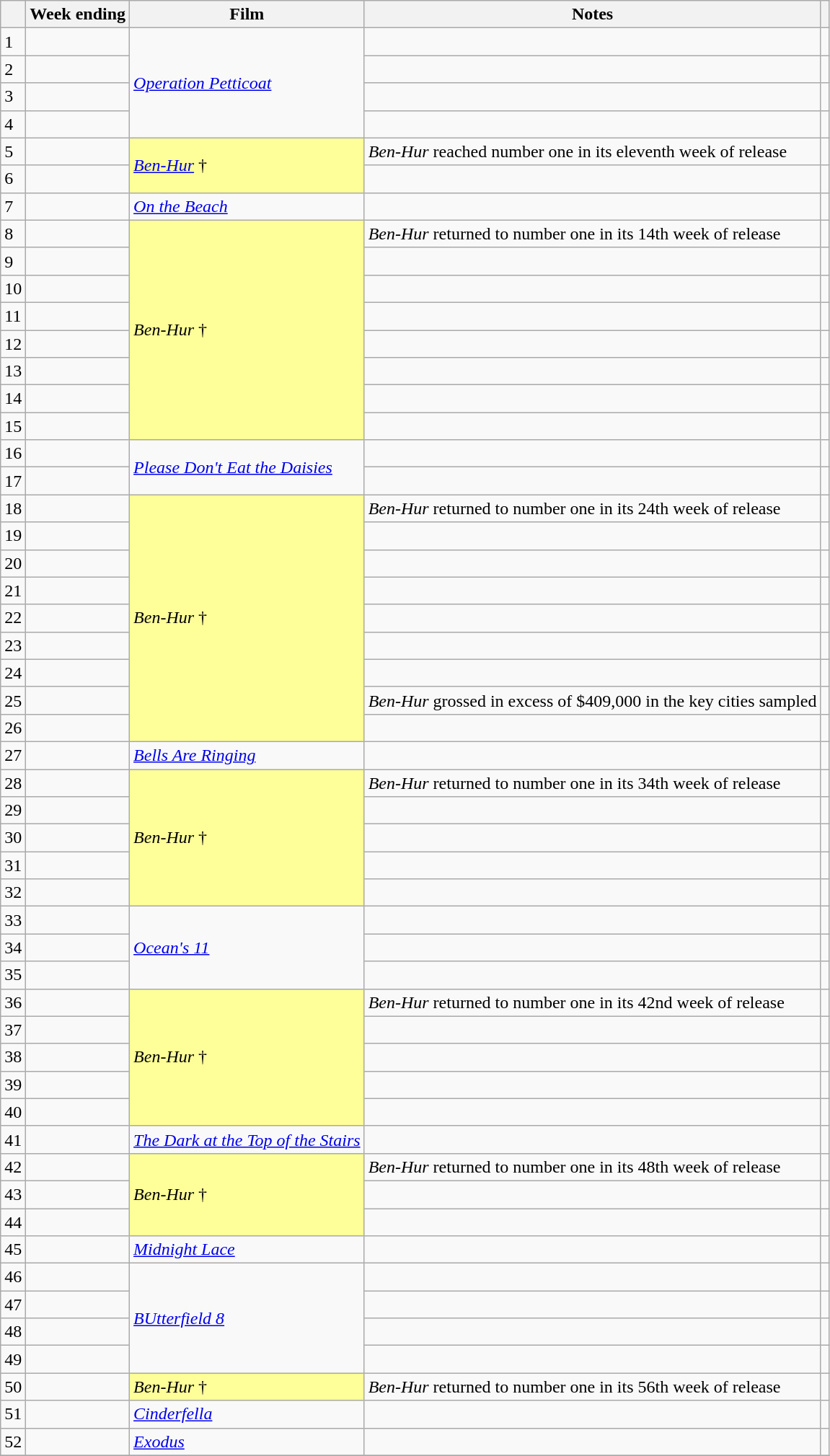<table class="wikitable sortable">
<tr>
<th></th>
<th>Week ending</th>
<th>Film</th>
<th>Notes</th>
<th class="unsortable"></th>
</tr>
<tr>
<td>1</td>
<td></td>
<td rowspan="4"><em><a href='#'>Operation Petticoat</a></em></td>
<td></td>
<td></td>
</tr>
<tr>
<td>2</td>
<td></td>
<td></td>
<td></td>
</tr>
<tr>
<td>3</td>
<td></td>
<td></td>
<td></td>
</tr>
<tr>
<td>4</td>
<td></td>
<td></td>
<td></td>
</tr>
<tr>
<td>5</td>
<td></td>
<td rowspan="2" style="background-color:#FFFF99"><em><a href='#'>Ben-Hur</a></em> †</td>
<td><em>Ben-Hur</em> reached number one in its eleventh week of release</td>
<td></td>
</tr>
<tr>
<td>6</td>
<td></td>
<td></td>
<td></td>
</tr>
<tr>
<td>7</td>
<td></td>
<td><em><a href='#'>On the Beach</a></em></td>
<td></td>
<td></td>
</tr>
<tr>
<td>8</td>
<td></td>
<td rowspan="8" style="background-color:#FFFF99"><em>Ben-Hur</em> †</td>
<td><em>Ben-Hur</em> returned to number one in its 14th week of release</td>
<td></td>
</tr>
<tr>
<td>9</td>
<td></td>
<td></td>
<td></td>
</tr>
<tr>
<td>10</td>
<td></td>
<td></td>
<td></td>
</tr>
<tr>
<td>11</td>
<td></td>
<td></td>
<td></td>
</tr>
<tr>
<td>12</td>
<td></td>
<td></td>
<td></td>
</tr>
<tr>
<td>13</td>
<td></td>
<td></td>
<td></td>
</tr>
<tr>
<td>14</td>
<td></td>
<td></td>
<td></td>
</tr>
<tr>
<td>15</td>
<td></td>
<td></td>
<td></td>
</tr>
<tr>
<td>16</td>
<td></td>
<td rowspan="2"><em><a href='#'>Please Don't Eat the Daisies</a></em></td>
<td></td>
<td></td>
</tr>
<tr>
<td>17</td>
<td></td>
<td></td>
<td></td>
</tr>
<tr>
<td>18</td>
<td></td>
<td rowspan="9" style="background-color:#FFFF99"><em>Ben-Hur</em> †</td>
<td><em>Ben-Hur</em> returned to number one in its 24th week of release</td>
<td></td>
</tr>
<tr>
<td>19</td>
<td></td>
<td></td>
<td></td>
</tr>
<tr>
<td>20</td>
<td></td>
<td></td>
<td></td>
</tr>
<tr>
<td>21</td>
<td></td>
<td></td>
<td></td>
</tr>
<tr>
<td>22</td>
<td></td>
<td></td>
<td></td>
</tr>
<tr>
<td>23</td>
<td></td>
<td></td>
<td></td>
</tr>
<tr>
<td>24</td>
<td></td>
<td></td>
<td></td>
</tr>
<tr>
<td>25</td>
<td></td>
<td><em>Ben-Hur</em> grossed  in excess of $409,000 in the key cities sampled</td>
<td></td>
</tr>
<tr>
<td>26</td>
<td></td>
<td></td>
<td></td>
</tr>
<tr>
<td>27</td>
<td></td>
<td><em><a href='#'>Bells Are Ringing</a></em></td>
<td></td>
<td></td>
</tr>
<tr>
<td>28</td>
<td></td>
<td rowspan="5" style="background-color:#FFFF99"><em>Ben-Hur</em> †</td>
<td><em>Ben-Hur</em> returned to number one in its 34th week of release</td>
<td></td>
</tr>
<tr>
<td>29</td>
<td></td>
<td></td>
<td></td>
</tr>
<tr>
<td>30</td>
<td></td>
<td></td>
<td></td>
</tr>
<tr>
<td>31</td>
<td></td>
<td></td>
<td></td>
</tr>
<tr>
<td>32</td>
<td></td>
<td></td>
<td></td>
</tr>
<tr>
<td>33</td>
<td></td>
<td rowspan="3"><em><a href='#'>Ocean's 11</a></em></td>
<td></td>
<td></td>
</tr>
<tr>
<td>34</td>
<td></td>
<td></td>
<td></td>
</tr>
<tr>
<td>35</td>
<td></td>
<td></td>
<td></td>
</tr>
<tr>
<td>36</td>
<td></td>
<td rowspan="5" style="background-color:#FFFF99"><em>Ben-Hur</em> †</td>
<td><em>Ben-Hur</em> returned to number one in its 42nd week of release</td>
<td></td>
</tr>
<tr>
<td>37</td>
<td></td>
<td></td>
<td></td>
</tr>
<tr>
<td>38</td>
<td></td>
<td></td>
<td></td>
</tr>
<tr>
<td>39</td>
<td></td>
<td></td>
<td></td>
</tr>
<tr>
<td>40</td>
<td></td>
<td></td>
<td></td>
</tr>
<tr>
<td>41</td>
<td></td>
<td><em><a href='#'>The Dark at the Top of the Stairs</a></em></td>
<td></td>
<td></td>
</tr>
<tr>
<td>42</td>
<td></td>
<td rowspan="3" style="background-color:#FFFF99"><em>Ben-Hur</em> †</td>
<td><em>Ben-Hur</em> returned to number one in its 48th week of release</td>
<td></td>
</tr>
<tr>
<td>43</td>
<td></td>
<td></td>
<td></td>
</tr>
<tr>
<td>44</td>
<td></td>
<td></td>
<td></td>
</tr>
<tr>
<td>45</td>
<td></td>
<td><em><a href='#'>Midnight Lace</a></em></td>
<td></td>
<td></td>
</tr>
<tr>
<td>46</td>
<td></td>
<td rowspan="4"><em><a href='#'>BUtterfield 8</a></em></td>
<td></td>
<td></td>
</tr>
<tr>
<td>47</td>
<td></td>
<td></td>
<td></td>
</tr>
<tr>
<td>48</td>
<td></td>
<td></td>
<td></td>
</tr>
<tr>
<td>49</td>
<td></td>
<td></td>
<td></td>
</tr>
<tr>
<td>50</td>
<td></td>
<td style="background-color:#FFFF99"><em>Ben-Hur</em> †</td>
<td><em>Ben-Hur</em> returned to number one in its 56th week of release</td>
<td></td>
</tr>
<tr>
<td>51</td>
<td></td>
<td><em><a href='#'>Cinderfella</a></em></td>
<td></td>
<td></td>
</tr>
<tr>
<td>52</td>
<td></td>
<td><em><a href='#'>Exodus</a></em></td>
<td></td>
<td></td>
</tr>
<tr>
</tr>
</table>
